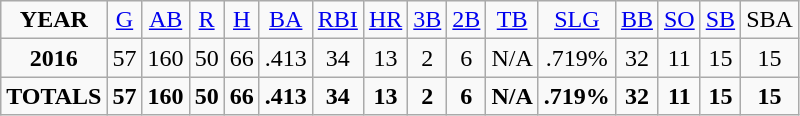<table class="wikitable">
<tr align=center>
<td><strong>YEAR</strong></td>
<td><a href='#'>G</a></td>
<td><a href='#'>AB</a></td>
<td><a href='#'>R</a></td>
<td><a href='#'>H</a></td>
<td><a href='#'>BA</a></td>
<td><a href='#'>RBI</a></td>
<td><a href='#'>HR</a></td>
<td><a href='#'>3B</a></td>
<td><a href='#'>2B</a></td>
<td><a href='#'>TB</a></td>
<td><a href='#'>SLG</a></td>
<td><a href='#'>BB</a></td>
<td><a href='#'>SO</a></td>
<td><a href='#'>SB</a></td>
<td>SBA</td>
</tr>
<tr align=center>
<td><strong>2016</strong></td>
<td>57</td>
<td>160</td>
<td>50</td>
<td>66</td>
<td>.413</td>
<td>34</td>
<td>13</td>
<td>2</td>
<td>6</td>
<td>N/A</td>
<td>.719%</td>
<td>32</td>
<td>11</td>
<td>15</td>
<td>15</td>
</tr>
<tr align=center>
<td><strong>TOTALS</strong></td>
<td><strong>57</strong></td>
<td><strong>160</strong></td>
<td><strong>50</strong></td>
<td><strong>66</strong></td>
<td><strong>.413</strong></td>
<td><strong>34</strong></td>
<td><strong>13</strong></td>
<td><strong>2</strong></td>
<td><strong>6</strong></td>
<td><strong>N/A</strong></td>
<td><strong>.719%</strong></td>
<td><strong>32</strong></td>
<td><strong>11</strong></td>
<td><strong>15</strong></td>
<td><strong>15</strong></td>
</tr>
</table>
